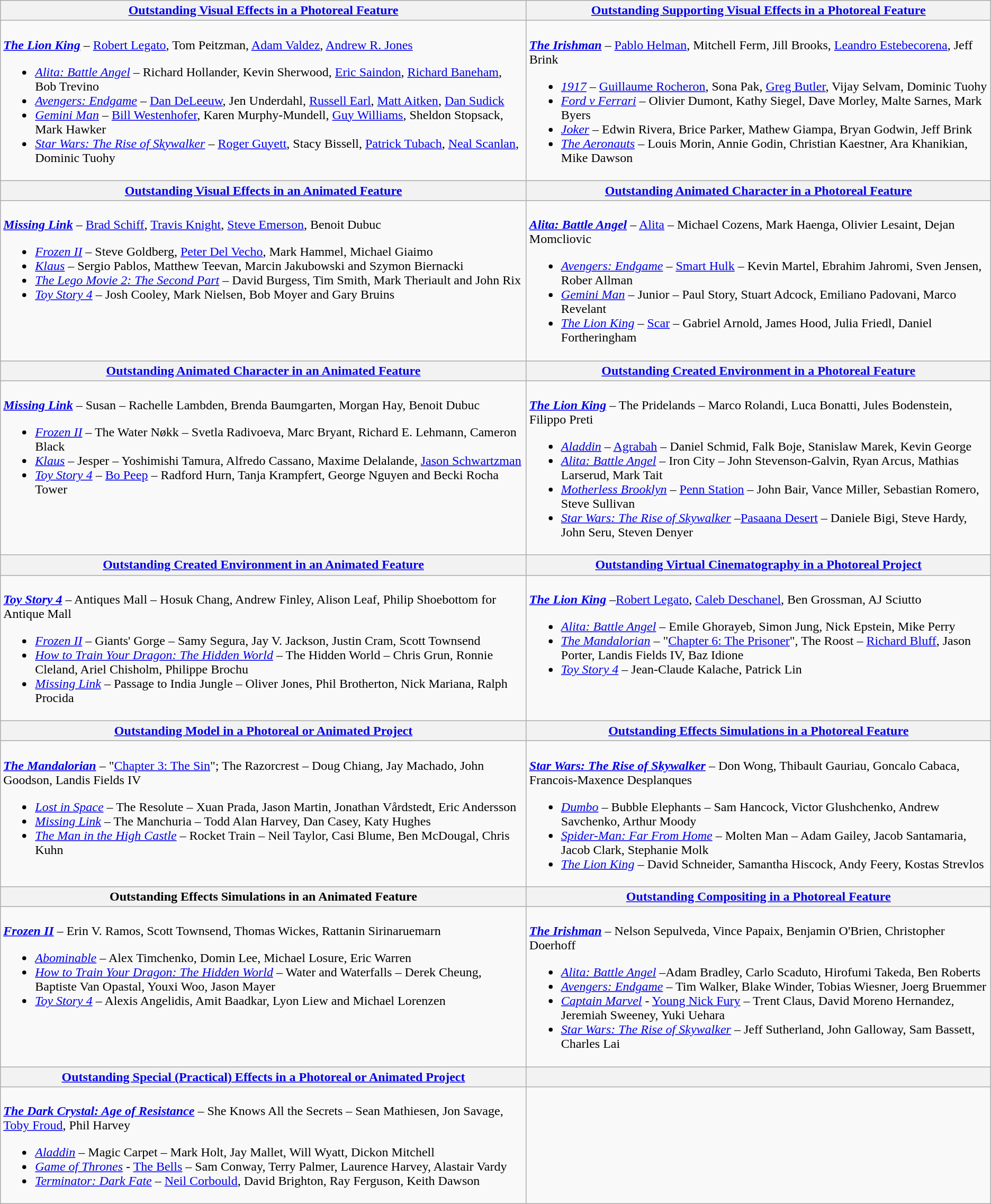<table class=wikitable style="width=100%">
<tr>
<th style="width=50%"><strong><a href='#'>Outstanding Visual Effects in a Photoreal Feature</a></strong></th>
<th style="width=50%"><strong><a href='#'>Outstanding Supporting Visual Effects in a Photoreal Feature</a></strong></th>
</tr>
<tr>
<td valign="top"><br><strong><em><a href='#'>The Lion King</a></em></strong> – <a href='#'>Robert Legato</a>, Tom Peitzman, <a href='#'>Adam Valdez</a>, <a href='#'>Andrew R. Jones</a><ul><li><em><a href='#'>Alita: Battle Angel</a></em> – Richard Hollander, Kevin Sherwood, <a href='#'>Eric Saindon</a>, <a href='#'>Richard Baneham</a>, Bob Trevino</li><li><em><a href='#'>Avengers: Endgame</a></em> – <a href='#'>Dan DeLeeuw</a>, Jen Underdahl, <a href='#'>Russell Earl</a>, <a href='#'>Matt Aitken</a>, <a href='#'>Dan Sudick</a></li><li><em><a href='#'>Gemini Man</a></em> – <a href='#'>Bill Westenhofer</a>, Karen Murphy-Mundell, <a href='#'>Guy Williams</a>, Sheldon Stopsack, Mark Hawker</li><li><em><a href='#'>Star Wars: The Rise of Skywalker</a></em> – <a href='#'>Roger Guyett</a>, Stacy Bissell, <a href='#'>Patrick Tubach</a>, <a href='#'>Neal Scanlan</a>, Dominic Tuohy</li></ul></td>
<td valign="top"><br><strong><em><a href='#'>The Irishman</a></em></strong> – <a href='#'>Pablo Helman</a>, Mitchell Ferm, Jill Brooks, <a href='#'>Leandro Estebecorena</a>, Jeff Brink<ul><li><em><a href='#'>1917</a></em> – <a href='#'>Guillaume Rocheron</a>, Sona Pak, <a href='#'>Greg Butler</a>, Vijay Selvam, Dominic Tuohy</li><li><em><a href='#'>Ford v Ferrari</a></em> – Olivier Dumont, Kathy Siegel, Dave Morley, Malte Sarnes, Mark Byers</li><li><em><a href='#'>Joker</a></em> – Edwin Rivera, Brice Parker, Mathew Giampa, Bryan Godwin, Jeff Brink</li><li><em><a href='#'>The Aeronauts</a></em> – Louis Morin, Annie Godin, Christian Kaestner, Ara Khanikian, Mike Dawson</li></ul></td>
</tr>
<tr>
<th style="width=50%"><strong><a href='#'>Outstanding Visual Effects in an Animated Feature</a></strong></th>
<th style="width=50%"><strong><a href='#'>Outstanding Animated Character in a Photoreal Feature</a></strong></th>
</tr>
<tr>
<td valign="top"><br><strong><em><a href='#'>Missing Link</a></em></strong> – <a href='#'>Brad Schiff</a>, <a href='#'>Travis Knight</a>, <a href='#'>Steve Emerson</a>, Benoit Dubuc<ul><li><em><a href='#'>Frozen II</a></em> – Steve Goldberg, <a href='#'>Peter Del Vecho</a>, Mark Hammel, Michael Giaimo</li><li><em><a href='#'>Klaus</a></em> – Sergio Pablos, Matthew Teevan, Marcin Jakubowski and Szymon Biernacki</li><li><em><a href='#'>The Lego Movie 2: The Second Part</a></em> – David Burgess, Tim Smith, Mark Theriault and John Rix</li><li><em><a href='#'>Toy Story 4</a></em> – Josh Cooley, Mark Nielsen, Bob Moyer and Gary Bruins</li></ul></td>
<td valign="top"><br><strong><em><a href='#'>Alita: Battle Angel</a></em></strong> – <a href='#'>Alita</a> – Michael Cozens, Mark Haenga, Olivier Lesaint, Dejan Momcliovic<ul><li><em><a href='#'>Avengers: Endgame</a></em> – <a href='#'>Smart Hulk</a> – Kevin Martel, Ebrahim Jahromi, Sven Jensen, Rober Allman</li><li><em><a href='#'>Gemini Man</a></em> – Junior – Paul Story, Stuart Adcock, Emiliano Padovani, Marco Revelant</li><li><em><a href='#'>The Lion King</a></em> – <a href='#'>Scar</a> – Gabriel Arnold, James Hood, Julia Friedl, Daniel Fortheringham</li></ul></td>
</tr>
<tr>
<th style="width=50%"><strong><a href='#'>Outstanding Animated Character in an Animated Feature</a></strong></th>
<th style="width=50%"><strong><a href='#'>Outstanding Created Environment in a Photoreal Feature</a></strong></th>
</tr>
<tr>
<td valign="top"><br><strong><em><a href='#'>Missing Link</a></em></strong> – Susan – Rachelle Lambden, Brenda Baumgarten, Morgan Hay, Benoit Dubuc<ul><li><em><a href='#'>Frozen II</a></em> – The Water Nøkk – Svetla Radivoeva, Marc Bryant, Richard E. Lehmann, Cameron Black</li><li><em><a href='#'>Klaus</a></em> – Jesper – Yoshimishi Tamura, Alfredo Cassano, Maxime Delalande, <a href='#'>Jason Schwartzman</a></li><li><em><a href='#'>Toy Story 4</a></em> – <a href='#'>Bo Peep</a> – Radford Hurn, Tanja Krampfert, George Nguyen and Becki Rocha Tower</li></ul></td>
<td valign="top"><br><strong><em><a href='#'>The Lion King</a></em></strong> – The Pridelands – Marco Rolandi, Luca Bonatti, Jules Bodenstein, Filippo Preti<ul><li><em><a href='#'>Aladdin</a></em> – <a href='#'>Agrabah</a> – Daniel Schmid, Falk Boje, Stanislaw Marek, Kevin George</li><li><em><a href='#'>Alita: Battle Angel</a></em> – Iron City – John Stevenson-Galvin, Ryan Arcus, Mathias Larserud, Mark Tait</li><li><em><a href='#'>Motherless Brooklyn</a></em> – <a href='#'>Penn Station</a> – John Bair, Vance Miller, Sebastian Romero, Steve Sullivan</li><li><em><a href='#'>Star Wars: The Rise of Skywalker</a></em> –<a href='#'>Pasaana Desert</a> – Daniele Bigi, Steve Hardy, John Seru, Steven Denyer</li></ul></td>
</tr>
<tr>
<th style="width=50%"><strong><a href='#'>Outstanding Created Environment in an Animated Feature</a></strong></th>
<th style="width=50%"><strong><a href='#'>Outstanding Virtual Cinematography in a Photoreal Project</a></strong></th>
</tr>
<tr>
<td valign="top"><br><strong><em><a href='#'>Toy Story 4</a></em></strong> – Antiques Mall – Hosuk Chang, Andrew Finley, Alison Leaf, Philip Shoebottom for Antique Mall<ul><li><em><a href='#'>Frozen II</a></em> – Giants' Gorge – Samy Segura, Jay V. Jackson, Justin Cram, Scott Townsend</li><li><em><a href='#'>How to Train Your Dragon: The Hidden World</a></em> – The Hidden World – Chris Grun, Ronnie Cleland, Ariel Chisholm, Philippe Brochu</li><li><em><a href='#'>Missing Link</a></em> – Passage to India Jungle – Oliver Jones, Phil Brotherton, Nick Mariana, Ralph Procida</li></ul></td>
<td valign="top"><br><strong><em><a href='#'>The Lion King</a></em></strong> –<a href='#'>Robert Legato</a>, <a href='#'>Caleb Deschanel</a>, Ben Grossman, AJ Sciutto<ul><li><em><a href='#'>Alita: Battle Angel</a></em> – Emile Ghorayeb, Simon Jung, Nick Epstein, Mike Perry</li><li><em><a href='#'>The Mandalorian</a></em> – "<a href='#'>Chapter 6: The Prisoner</a>", The Roost – <a href='#'>Richard Bluff</a>, Jason Porter, Landis Fields IV, Baz Idione</li><li><em><a href='#'>Toy Story 4</a></em> – Jean-Claude Kalache, Patrick Lin</li></ul></td>
</tr>
<tr>
<th style="width=50%"><strong><a href='#'>Outstanding Model in a Photoreal or Animated Project</a></strong></th>
<th style="width=50%"><strong><a href='#'>Outstanding Effects Simulations in a Photoreal Feature</a></strong></th>
</tr>
<tr>
<td valign="top"><br><strong><em><a href='#'>The Mandalorian</a></em></strong> – "<a href='#'>Chapter 3: The Sin</a>"; The Razorcrest – Doug Chiang, Jay Machado, John Goodson, Landis Fields IV<ul><li><em><a href='#'>Lost in Space</a></em> – The Resolute – Xuan Prada, Jason Martin, Jonathan Vårdstedt, Eric Andersson</li><li><em><a href='#'>Missing Link</a></em> – The Manchuria – Todd Alan Harvey, Dan Casey, Katy Hughes</li><li><em><a href='#'>The Man in the High Castle</a></em> – Rocket Train – Neil Taylor, Casi Blume, Ben McDougal, Chris Kuhn</li></ul></td>
<td valign="top"><br><strong><em><a href='#'>Star Wars: The Rise of Skywalker</a></em></strong> – Don Wong, Thibault Gauriau, Goncalo Cabaca, Francois-Maxence Desplanques<ul><li><em><a href='#'>Dumbo</a></em> – Bubble Elephants – Sam Hancock, Victor Glushchenko, Andrew Savchenko, Arthur Moody</li><li><em><a href='#'>Spider-Man: Far From Home</a></em> – Molten Man – Adam Gailey, Jacob Santamaria, Jacob Clark, Stephanie Molk</li><li><em><a href='#'>The Lion King</a></em> – David Schneider, Samantha Hiscock, Andy Feery, Kostas Strevlos</li></ul></td>
</tr>
<tr>
<th style="width=50%"><strong>Outstanding Effects Simulations in an Animated Feature</strong></th>
<th style="width=50%"><strong><a href='#'>Outstanding Compositing in a Photoreal Feature</a></strong></th>
</tr>
<tr>
<td valign="top"><br><strong><em><a href='#'>Frozen II</a></em></strong> – Erin V. Ramos, Scott Townsend, Thomas Wickes, Rattanin Sirinaruemarn<ul><li><em><a href='#'>Abominable</a></em> – Alex Timchenko, Domin Lee, Michael Losure, Eric Warren</li><li><em><a href='#'>How to Train Your Dragon: The Hidden World</a></em> – Water and Waterfalls – Derek Cheung, Baptiste Van Opastal, Youxi Woo, Jason Mayer</li><li><em><a href='#'>Toy Story 4</a></em> – Alexis Angelidis, Amit Baadkar, Lyon Liew and Michael Lorenzen</li></ul></td>
<td valign="top"><br><strong><em><a href='#'>The Irishman</a></em></strong> – Nelson Sepulveda, Vince Papaix, Benjamin O'Brien, Christopher Doerhoff<ul><li><em><a href='#'>Alita: Battle Angel</a></em> –Adam Bradley, Carlo Scaduto, Hirofumi Takeda, Ben Roberts</li><li><em><a href='#'>Avengers: Endgame</a></em> – Tim Walker, Blake Winder, Tobias Wiesner, Joerg Bruemmer</li><li><em><a href='#'>Captain Marvel</a></em> - <a href='#'>Young Nick Fury</a> – Trent Claus, David Moreno Hernandez, Jeremiah Sweeney, Yuki Uehara</li><li><em><a href='#'>Star Wars: The Rise of Skywalker</a></em> – Jeff Sutherland, John Galloway, Sam Bassett, Charles Lai</li></ul></td>
</tr>
<tr>
<th style="width=50%"><strong><a href='#'>Outstanding Special (Practical) Effects in a Photoreal or Animated Project</a></strong></th>
<th style="width=50%"></th>
</tr>
<tr>
<td valign="top"><br><strong><em><a href='#'>The Dark Crystal: Age of Resistance</a></em></strong> – She Knows All the Secrets – Sean Mathiesen, Jon Savage, <a href='#'>Toby Froud</a>, Phil Harvey<ul><li><em><a href='#'>Aladdin</a></em> – Magic Carpet – Mark Holt, Jay Mallet, Will Wyatt, Dickon Mitchell</li><li><em><a href='#'>Game of Thrones</a></em> - <a href='#'>The Bells</a> – Sam Conway, Terry Palmer, Laurence Harvey, Alastair Vardy</li><li><em><a href='#'>Terminator: Dark Fate</a></em> – <a href='#'>Neil Corbould</a>, David Brighton, Ray Ferguson, Keith Dawson</li></ul></td>
<td valign="top"></td>
</tr>
</table>
